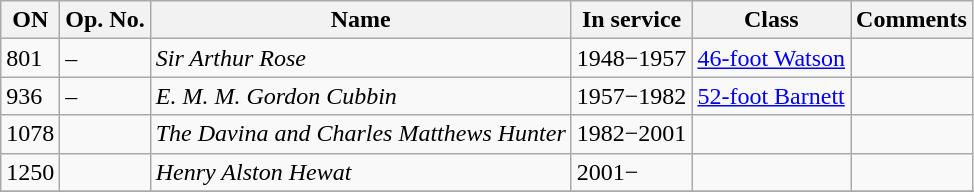<table class="wikitable">
<tr>
<th>ON</th>
<th>Op. No.</th>
<th>Name</th>
<th>In service</th>
<th>Class</th>
<th>Comments</th>
</tr>
<tr>
<td>801</td>
<td>–</td>
<td><em>Sir Arthur Rose</em></td>
<td>1948−1957</td>
<td><a href='#'>46-foot Watson</a></td>
<td></td>
</tr>
<tr>
<td>936</td>
<td>–</td>
<td><em>E. M. M. Gordon Cubbin</em></td>
<td>1957−1982</td>
<td><a href='#'>52-foot Barnett</a></td>
<td></td>
</tr>
<tr>
<td>1078</td>
<td></td>
<td><em>The Davina and Charles Matthews Hunter</em></td>
<td>1982−2001</td>
<td></td>
<td></td>
</tr>
<tr>
<td>1250</td>
<td></td>
<td><em>Henry Alston Hewat</em></td>
<td>2001−</td>
<td></td>
<td></td>
</tr>
<tr>
</tr>
</table>
